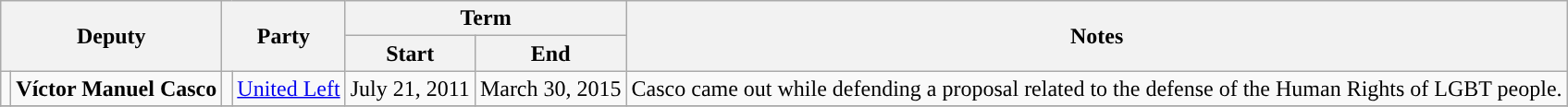<table class="wikitable sortable" style="text-align:center">
<tr>
<th colspan="2" rowspan="2">Deputy</th>
<th colspan="2" rowspan="2">Party</th>
<th colspan="2">Term</th>
<th rowspan="2">Notes</th>
</tr>
<tr>
<th>Start</th>
<th>End</th>
</tr>
<tr>
<td></td>
<td><strong>Víctor Manuel Casco</strong></td>
<td style="background-color:"></td>
<td><a href='#'>United Left</a></td>
<td>July 21, 2011</td>
<td>March 30, 2015</td>
<td>Casco came out while defending a proposal related to the defense of the Human Rights of LGBT people.</td>
</tr>
<tr>
</tr>
</table>
